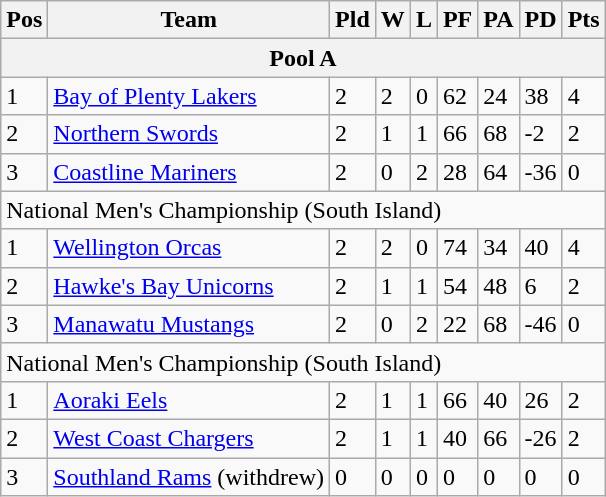<table class="wikitable">
<tr>
<th>Pos</th>
<th>Team</th>
<th>Pld</th>
<th>W</th>
<th>L</th>
<th>PF</th>
<th>PA</th>
<th>PD</th>
<th>Pts</th>
</tr>
<tr>
<th colspan="9">Pool A</th>
</tr>
<tr>
<td>1</td>
<td> <a href='#'>Bay of Plenty Lakers</a></td>
<td>2</td>
<td>2</td>
<td>0</td>
<td>62</td>
<td>24</td>
<td>38</td>
<td>4</td>
</tr>
<tr>
<td>2</td>
<td> <a href='#'>Northern Swords</a></td>
<td>2</td>
<td>1</td>
<td>1</td>
<td>66</td>
<td>68</td>
<td>-2</td>
<td>2</td>
</tr>
<tr>
<td>3</td>
<td> <a href='#'>Coastline Mariners</a></td>
<td>2</td>
<td>0</td>
<td>2</td>
<td>28</td>
<td>64</td>
<td>-36</td>
<td>0</td>
</tr>
<tr>
<td colspan="9">National Men's Championship (South Island)</td>
</tr>
<tr>
<td>1</td>
<td> <a href='#'>Wellington Orcas</a></td>
<td>2</td>
<td>2</td>
<td>0</td>
<td>74</td>
<td>34</td>
<td>40</td>
<td>4</td>
</tr>
<tr>
<td>2</td>
<td> <a href='#'>Hawke's Bay Unicorns</a></td>
<td>2</td>
<td>1</td>
<td>1</td>
<td>54</td>
<td>48</td>
<td>6</td>
<td>2</td>
</tr>
<tr>
<td>3</td>
<td> <a href='#'>Manawatu Mustangs</a></td>
<td>2</td>
<td>0</td>
<td>2</td>
<td>22</td>
<td>68</td>
<td>-46</td>
<td>0</td>
</tr>
<tr>
<td colspan="9">National Men's Championship (South Island)</td>
</tr>
<tr>
<td>1</td>
<td> <a href='#'>Aoraki Eels</a></td>
<td>2</td>
<td>1</td>
<td>1</td>
<td>66</td>
<td>40</td>
<td>26</td>
<td>2</td>
</tr>
<tr>
<td>2</td>
<td> <a href='#'>West Coast Chargers</a></td>
<td>2</td>
<td>1</td>
<td>1</td>
<td>40</td>
<td>66</td>
<td>-26</td>
<td>2</td>
</tr>
<tr>
<td>3</td>
<td> <a href='#'>Southland Rams</a> (withdrew)</td>
<td>0</td>
<td>0</td>
<td>0</td>
<td>0</td>
<td>0</td>
<td>0</td>
<td>0</td>
</tr>
</table>
